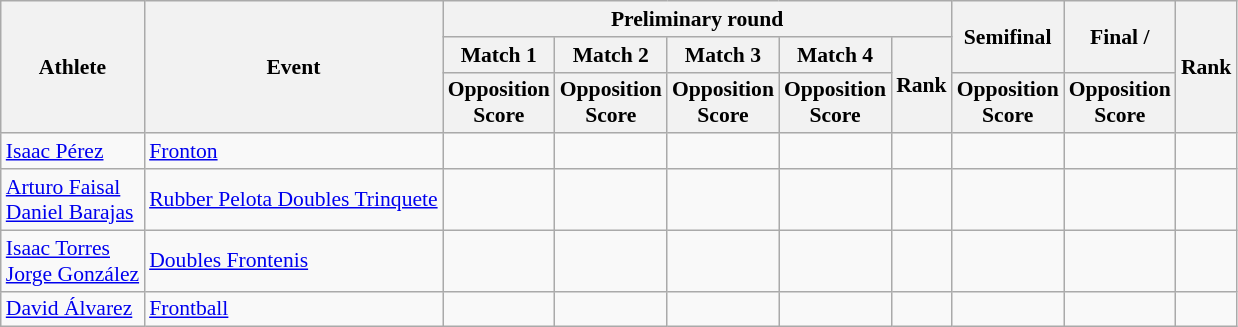<table class="wikitable" border="1" style="font-size:90%">
<tr>
<th rowspan=3>Athlete</th>
<th rowspan=3>Event</th>
<th colspan=5>Preliminary round</th>
<th rowspan=2>Semifinal</th>
<th rowspan=2>Final / </th>
<th rowspan=3>Rank</th>
</tr>
<tr>
<th>Match 1</th>
<th>Match 2</th>
<th>Match 3</th>
<th>Match 4</th>
<th rowspan=2>Rank</th>
</tr>
<tr>
<th>Opposition<br>Score</th>
<th>Opposition<br>Score</th>
<th>Opposition<br>Score</th>
<th>Opposition<br>Score</th>
<th>Opposition<br>Score</th>
<th>Opposition<br>Score</th>
</tr>
<tr align=center>
<td align=left><a href='#'>Isaac Pérez</a></td>
<td align=left><a href='#'>Fronton</a></td>
<td></td>
<td></td>
<td></td>
<td></td>
<td></td>
<td></td>
<td></td>
<td></td>
</tr>
<tr align=center>
<td align=left><a href='#'>Arturo Faisal</a><br><a href='#'>Daniel Barajas</a></td>
<td align=left><a href='#'>Rubber Pelota Doubles Trinquete</a></td>
<td></td>
<td></td>
<td></td>
<td></td>
<td></td>
<td></td>
<td></td>
<td></td>
</tr>
<tr align=center>
<td align=left><a href='#'>Isaac Torres</a><br><a href='#'>Jorge González</a></td>
<td align=left><a href='#'>Doubles Frontenis</a></td>
<td></td>
<td></td>
<td></td>
<td></td>
<td></td>
<td></td>
<td></td>
<td></td>
</tr>
<tr align=center>
<td align=left><a href='#'>David Álvarez</a></td>
<td align=left><a href='#'>Frontball</a></td>
<td></td>
<td></td>
<td></td>
<td></td>
<td></td>
<td></td>
<td></td>
<td></td>
</tr>
</table>
